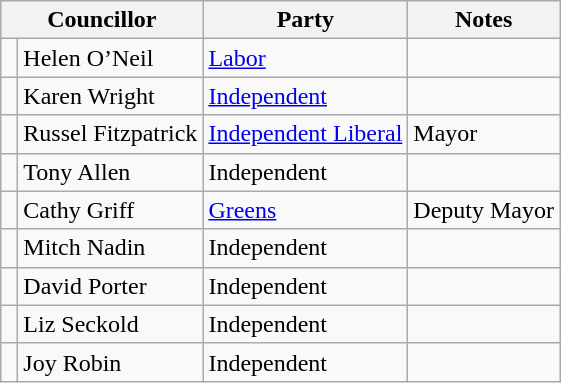<table class="wikitable">
<tr>
<th colspan="2">Councillor</th>
<th>Party</th>
<th>Notes</th>
</tr>
<tr>
<td> </td>
<td>Helen O’Neil</td>
<td><a href='#'>Labor</a></td>
<td></td>
</tr>
<tr>
<td> </td>
<td>Karen Wright</td>
<td><a href='#'>Independent</a></td>
<td></td>
</tr>
<tr>
<td> </td>
<td>Russel Fitzpatrick</td>
<td><a href='#'>Independent Liberal</a></td>
<td>Mayor</td>
</tr>
<tr>
<td> </td>
<td>Tony Allen</td>
<td>Independent</td>
<td></td>
</tr>
<tr>
<td> </td>
<td>Cathy Griff</td>
<td><a href='#'>Greens</a></td>
<td>Deputy Mayor</td>
</tr>
<tr>
<td> </td>
<td>Mitch Nadin</td>
<td>Independent</td>
<td></td>
</tr>
<tr>
<td> </td>
<td>David Porter</td>
<td>Independent</td>
<td></td>
</tr>
<tr>
<td> </td>
<td>Liz Seckold</td>
<td>Independent</td>
<td></td>
</tr>
<tr>
<td> </td>
<td>Joy Robin</td>
<td>Independent</td>
<td></td>
</tr>
</table>
